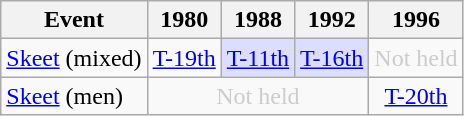<table class="wikitable" style="text-align: center">
<tr>
<th>Event</th>
<th>1980</th>
<th>1988</th>
<th>1992</th>
<th>1996</th>
</tr>
<tr>
<td align=left><a href='#'>Skeet</a> (mixed)</td>
<td><a href='#'>T-19th</a></td>
<td style="background: #ddddff"><a href='#'>T-11th</a></td>
<td style="background: #ddddff"><a href='#'>T-16th</a></td>
<td colspan=1 style="color: #cccccc">Not held</td>
</tr>
<tr>
<td align=left><a href='#'>Skeet</a> (men)</td>
<td colspan=3 style="color: #cccccc">Not held</td>
<td><a href='#'>T-20th</a></td>
</tr>
</table>
